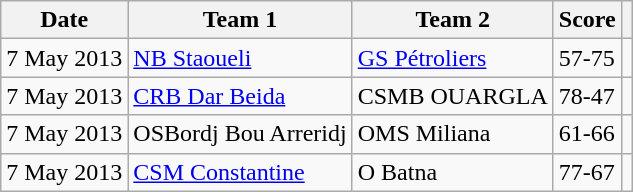<table class="wikitable">
<tr>
<th scope="col">Date</th>
<th scope="col">Team 1</th>
<th scope="col">Team 2</th>
<th scope="col">Score</th>
<th scope="col"></th>
</tr>
<tr>
<td>7 May 2013</td>
<td><a href='#'>NB Staoueli</a></td>
<td><a href='#'>GS Pétroliers</a></td>
<td>57-75</td>
<td></td>
</tr>
<tr>
<td>7 May 2013</td>
<td><a href='#'>CRB Dar Beida</a></td>
<td>CSMB OUARGLA</td>
<td>78-47</td>
<td></td>
</tr>
<tr>
<td>7 May 2013</td>
<td>OSBordj Bou Arreridj</td>
<td>OMS Miliana</td>
<td>61-66</td>
<td></td>
</tr>
<tr>
<td>7 May 2013</td>
<td><a href='#'>CSM Constantine</a></td>
<td>O Batna</td>
<td>77-67</td>
<td></td>
</tr>
</table>
